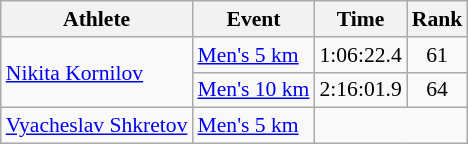<table class="wikitable" style="text-align:center; font-size:90%;">
<tr>
<th>Athlete</th>
<th>Event</th>
<th>Time</th>
<th>Rank</th>
</tr>
<tr>
<td align=left rowspan=2><a href='#'>Nikita Kornilov</a></td>
<td align=left><a href='#'>Men's 5 km</a></td>
<td>1:06:22.4</td>
<td>61</td>
</tr>
<tr>
<td align=left><a href='#'>Men's 10 km</a></td>
<td>2:16:01.9</td>
<td>64</td>
</tr>
<tr>
<td align=left><a href='#'>Vyacheslav Shkretov</a></td>
<td align=left><a href='#'>Men's 5 km</a></td>
<td colspan=2></td>
</tr>
</table>
